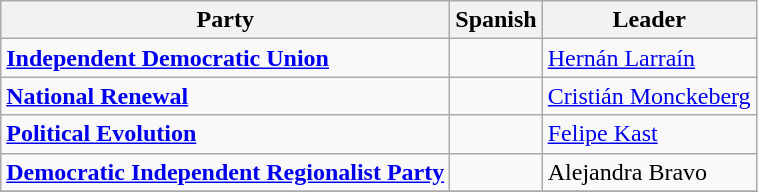<table class="wikitable" style="font-size:100%">
<tr>
<th>Party</th>
<th>Spanish</th>
<th>Leader</th>
</tr>
<tr>
<td> <strong><a href='#'>Independent Democratic Union</a></strong></td>
<td></td>
<td><a href='#'>Hernán Larraín</a></td>
</tr>
<tr>
<td> <strong><a href='#'>National Renewal</a></strong></td>
<td></td>
<td><a href='#'>Cristián Monckeberg</a></td>
</tr>
<tr>
<td> <strong><a href='#'>Political Evolution</a></strong></td>
<td></td>
<td><a href='#'>Felipe Kast</a></td>
</tr>
<tr>
<td> <strong><a href='#'>Democratic Independent Regionalist Party</a></strong></td>
<td></td>
<td>Alejandra Bravo</td>
</tr>
<tr>
</tr>
</table>
